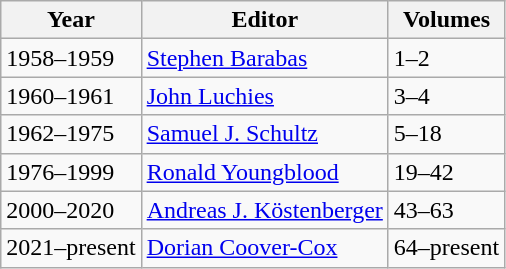<table class="wikitable">
<tr>
<th>Year</th>
<th>Editor</th>
<th>Volumes</th>
</tr>
<tr>
<td>1958–1959</td>
<td><a href='#'>Stephen Barabas</a></td>
<td>1–2</td>
</tr>
<tr>
<td>1960–1961</td>
<td><a href='#'>John Luchies</a></td>
<td>3–4</td>
</tr>
<tr>
<td>1962–1975</td>
<td><a href='#'>Samuel J. Schultz</a></td>
<td>5–18</td>
</tr>
<tr>
<td>1976–1999</td>
<td><a href='#'>Ronald Youngblood</a></td>
<td>19–42</td>
</tr>
<tr>
<td>2000–2020</td>
<td><a href='#'>Andreas J. Köstenberger</a></td>
<td>43–63</td>
</tr>
<tr>
<td>2021–present</td>
<td><a href='#'>Dorian Coover-Cox</a></td>
<td>64–present</td>
</tr>
</table>
